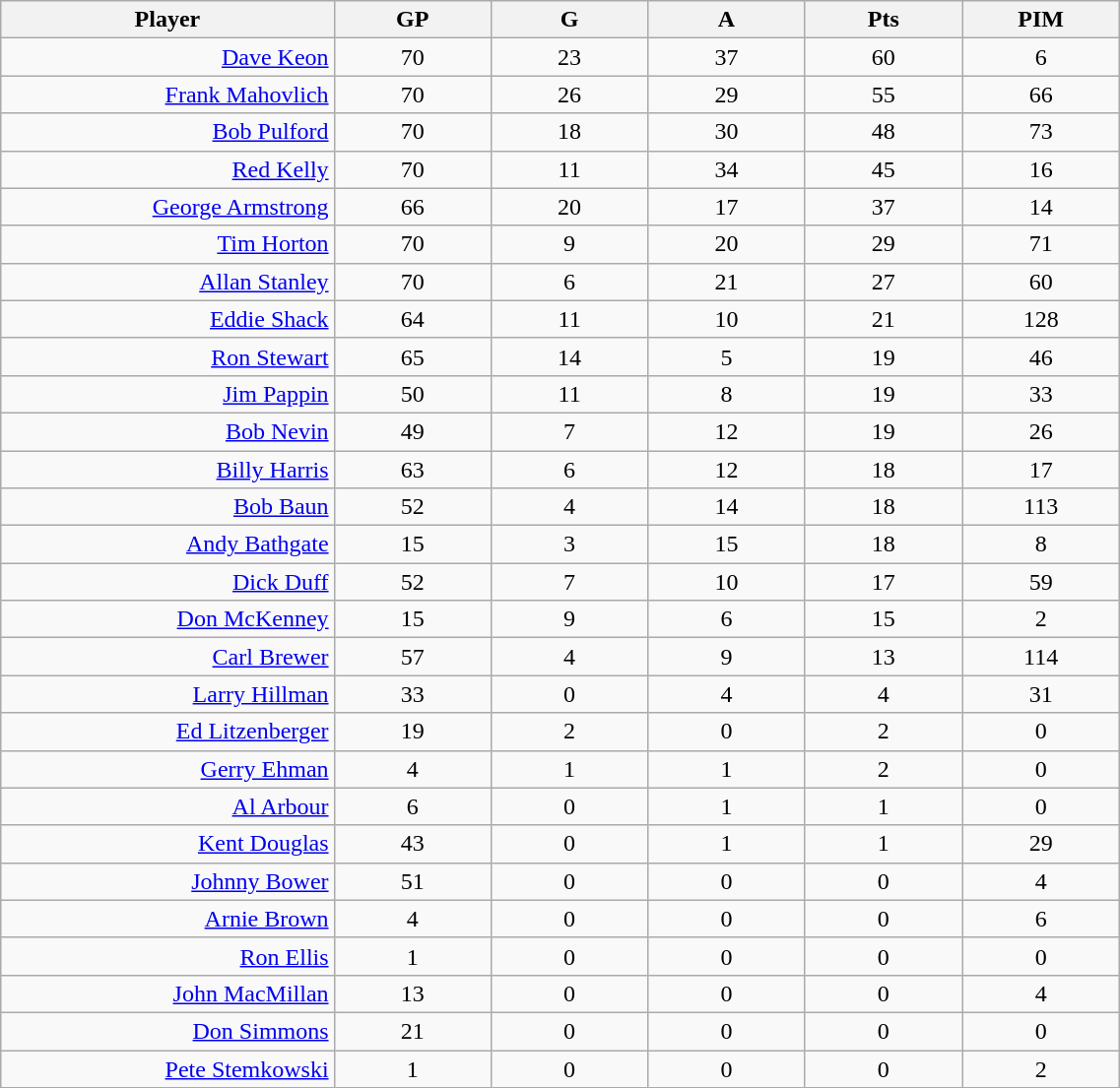<table class="wikitable sortable" width="60%">
<tr ALIGN="center">
<th bgcolor="#DDDDFF" width="10%">Player</th>
<th bgcolor="#DDDDFF" width="5%">GP</th>
<th bgcolor="#DDDDFF" width="5%">G</th>
<th bgcolor="#DDDDFF" width="5%">A</th>
<th bgcolor="#DDDDFF" width="5%">Pts</th>
<th bgcolor="#DDDDFF" width="5%">PIM</th>
</tr>
<tr align="center">
<td align="right"><a href='#'>Dave Keon</a></td>
<td>70</td>
<td>23</td>
<td>37</td>
<td>60</td>
<td>6</td>
</tr>
<tr align="center">
<td align="right"><a href='#'>Frank Mahovlich</a></td>
<td>70</td>
<td>26</td>
<td>29</td>
<td>55</td>
<td>66</td>
</tr>
<tr align="center">
<td align="right"><a href='#'>Bob Pulford</a></td>
<td>70</td>
<td>18</td>
<td>30</td>
<td>48</td>
<td>73</td>
</tr>
<tr align="center">
<td align="right"><a href='#'>Red Kelly</a></td>
<td>70</td>
<td>11</td>
<td>34</td>
<td>45</td>
<td>16</td>
</tr>
<tr align="center">
<td align="right"><a href='#'>George Armstrong</a></td>
<td>66</td>
<td>20</td>
<td>17</td>
<td>37</td>
<td>14</td>
</tr>
<tr align="center">
<td align="right"><a href='#'>Tim Horton</a></td>
<td>70</td>
<td>9</td>
<td>20</td>
<td>29</td>
<td>71</td>
</tr>
<tr align="center">
<td align="right"><a href='#'>Allan Stanley</a></td>
<td>70</td>
<td>6</td>
<td>21</td>
<td>27</td>
<td>60</td>
</tr>
<tr align="center">
<td align="right"><a href='#'>Eddie Shack</a></td>
<td>64</td>
<td>11</td>
<td>10</td>
<td>21</td>
<td>128</td>
</tr>
<tr align="center">
<td align="right"><a href='#'>Ron Stewart</a></td>
<td>65</td>
<td>14</td>
<td>5</td>
<td>19</td>
<td>46</td>
</tr>
<tr align="center">
<td align="right"><a href='#'>Jim Pappin</a></td>
<td>50</td>
<td>11</td>
<td>8</td>
<td>19</td>
<td>33</td>
</tr>
<tr align="center">
<td align="right"><a href='#'>Bob Nevin</a></td>
<td>49</td>
<td>7</td>
<td>12</td>
<td>19</td>
<td>26</td>
</tr>
<tr align="center">
<td align="right"><a href='#'>Billy Harris</a></td>
<td>63</td>
<td>6</td>
<td>12</td>
<td>18</td>
<td>17</td>
</tr>
<tr align="center">
<td align="right"><a href='#'>Bob Baun</a></td>
<td>52</td>
<td>4</td>
<td>14</td>
<td>18</td>
<td>113</td>
</tr>
<tr align="center">
<td align="right"><a href='#'>Andy Bathgate</a></td>
<td>15</td>
<td>3</td>
<td>15</td>
<td>18</td>
<td>8</td>
</tr>
<tr align="center">
<td align="right"><a href='#'>Dick Duff</a></td>
<td>52</td>
<td>7</td>
<td>10</td>
<td>17</td>
<td>59</td>
</tr>
<tr align="center">
<td align="right"><a href='#'>Don McKenney</a></td>
<td>15</td>
<td>9</td>
<td>6</td>
<td>15</td>
<td>2</td>
</tr>
<tr align="center">
<td align="right"><a href='#'>Carl Brewer</a></td>
<td>57</td>
<td>4</td>
<td>9</td>
<td>13</td>
<td>114</td>
</tr>
<tr align="center">
<td align="right"><a href='#'>Larry Hillman</a></td>
<td>33</td>
<td>0</td>
<td>4</td>
<td>4</td>
<td>31</td>
</tr>
<tr align="center">
<td align="right"><a href='#'>Ed Litzenberger</a></td>
<td>19</td>
<td>2</td>
<td>0</td>
<td>2</td>
<td>0</td>
</tr>
<tr align="center">
<td align="right"><a href='#'>Gerry Ehman</a></td>
<td>4</td>
<td>1</td>
<td>1</td>
<td>2</td>
<td>0</td>
</tr>
<tr align="center">
<td align="right"><a href='#'>Al Arbour</a></td>
<td>6</td>
<td>0</td>
<td>1</td>
<td>1</td>
<td>0</td>
</tr>
<tr align="center">
<td align="right"><a href='#'>Kent Douglas</a></td>
<td>43</td>
<td>0</td>
<td>1</td>
<td>1</td>
<td>29</td>
</tr>
<tr align="center">
<td align="right"><a href='#'>Johnny Bower</a></td>
<td>51</td>
<td>0</td>
<td>0</td>
<td>0</td>
<td>4</td>
</tr>
<tr align="center">
<td align="right"><a href='#'>Arnie Brown</a></td>
<td>4</td>
<td>0</td>
<td>0</td>
<td>0</td>
<td>6</td>
</tr>
<tr align="center">
<td align="right"><a href='#'>Ron Ellis</a></td>
<td>1</td>
<td>0</td>
<td>0</td>
<td>0</td>
<td>0</td>
</tr>
<tr align="center">
<td align="right"><a href='#'>John MacMillan</a></td>
<td>13</td>
<td>0</td>
<td>0</td>
<td>0</td>
<td>4</td>
</tr>
<tr align="center">
<td align="right"><a href='#'>Don Simmons</a></td>
<td>21</td>
<td>0</td>
<td>0</td>
<td>0</td>
<td>0</td>
</tr>
<tr align="center">
<td align="right"><a href='#'>Pete Stemkowski</a></td>
<td>1</td>
<td>0</td>
<td>0</td>
<td>0</td>
<td>2</td>
</tr>
</table>
